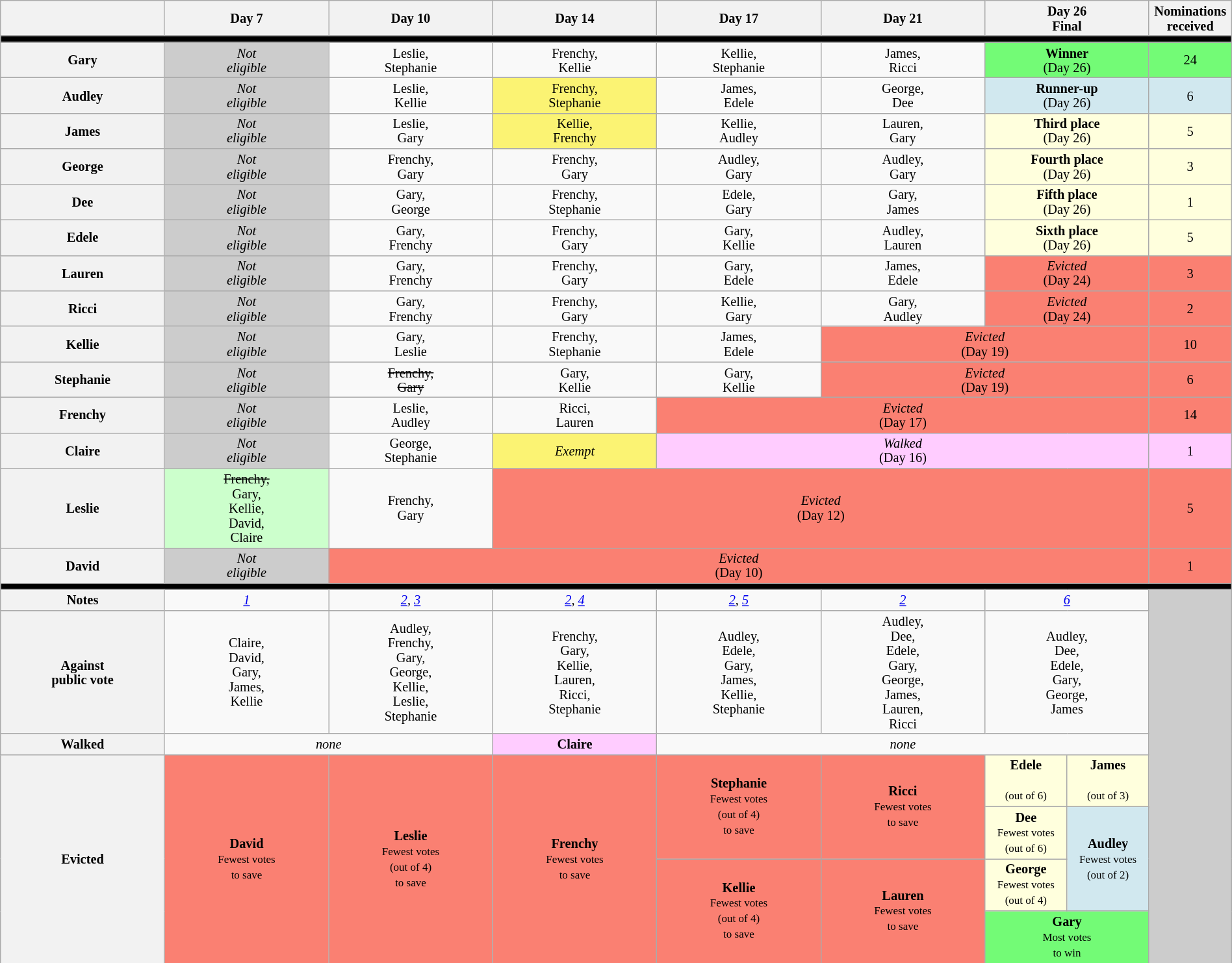<table class="wikitable" style="text-align:center; width:100%; font-size:85%; line-height:15px;">
<tr>
<th style="width:10%"></th>
<th style="width:10%">Day 7</th>
<th style="width:10%">Day 10</th>
<th style="width:10%">Day 14</th>
<th style="width:10%">Day 17</th>
<th style="width:10%">Day 21</th>
<th style="width:10%" colspan="2">Day 26<br>Final</th>
<th style="width:1%">Nominations<br>received</th>
</tr>
<tr>
<th style="background:#000" colspan="9"></th>
</tr>
<tr>
<th>Gary</th>
<td style="background:#ccc"><em>Not<br>eligible</em></td>
<td>Leslie,<br>Stephanie</td>
<td>Frenchy,<br>Kellie</td>
<td>Kellie,<br>Stephanie</td>
<td>James,<br>Ricci</td>
<td colspan="2" style="background:#73FB76"><strong>Winner</strong><br>(Day 26)</td>
<td style="background:#73FB76">24</td>
</tr>
<tr>
<th>Audley</th>
<td style="background:#ccc"><em>Not<br>eligible</em></td>
<td>Leslie,<br>Kellie</td>
<td style="background:#FBF373">Frenchy,<br>Stephanie</td>
<td>James,<br>Edele</td>
<td>George,<br>Dee</td>
<td style="background:#D1E8EF" colspan="2"><strong>Runner-up</strong><br>(Day 26)</td>
<td style="background:#D1E8EF">6</td>
</tr>
<tr>
<th>James</th>
<td style="background:#ccc"><em>Not<br>eligible</em></td>
<td>Leslie,<br>Gary</td>
<td style="background:#FBF373">Kellie,<br>Frenchy</td>
<td>Kellie,<br>Audley</td>
<td>Lauren,<br>Gary</td>
<td style="background:#ffffdd" colspan="2"><strong>Third place</strong><br>(Day 26)</td>
<td style="background:#ffffdd">5</td>
</tr>
<tr>
<th>George</th>
<td style="background:#ccc"><em>Not<br>eligible</em></td>
<td>Frenchy,<br>Gary</td>
<td>Frenchy,<br>Gary</td>
<td>Audley,<br>Gary</td>
<td>Audley,<br>Gary</td>
<td style="background:#ffffdd" colspan="2"><strong>Fourth place</strong><br>(Day 26)</td>
<td style="background:#ffffdd">3</td>
</tr>
<tr>
<th>Dee</th>
<td style="background:#ccc"><em>Not<br>eligible</em></td>
<td>Gary,<br>George</td>
<td>Frenchy,<br>Stephanie</td>
<td>Edele,<br>Gary</td>
<td>Gary,<br>James</td>
<td style="background:#ffffdd" colspan="2"><strong>Fifth place</strong><br>(Day 26)</td>
<td style="background:#ffffdd">1</td>
</tr>
<tr>
<th>Edele</th>
<td style="background:#ccc"><em>Not<br>eligible</em></td>
<td>Gary,<br>Frenchy</td>
<td>Frenchy,<br>Gary</td>
<td>Gary,<br>Kellie</td>
<td>Audley,<br>Lauren</td>
<td style="background:#ffffdd" colspan="2"><strong>Sixth place</strong><br>(Day 26)</td>
<td style="background:#ffffdd">5</td>
</tr>
<tr>
<th>Lauren</th>
<td style="background:#ccc"><em>Not<br>eligible</em></td>
<td>Gary,<br>Frenchy</td>
<td>Frenchy,<br>Gary</td>
<td>Gary,<br>Edele</td>
<td>James,<br>Edele</td>
<td style="background:#FA8072" colspan="2"><em>Evicted</em><br>(Day 24)</td>
<td style="background:#FA8072">3</td>
</tr>
<tr>
<th>Ricci</th>
<td style="background:#ccc"><em>Not<br>eligible</em></td>
<td>Gary,<br>Frenchy</td>
<td>Frenchy,<br>Gary</td>
<td>Kellie,<br>Gary</td>
<td>Gary,<br>Audley</td>
<td style="background:#FA8072" colspan="2"><em>Evicted</em><br>(Day 24)</td>
<td style="background:#FA8072">2</td>
</tr>
<tr>
<th>Kellie</th>
<td style="background:#ccc"><em>Not<br>eligible</em></td>
<td>Gary,<br>Leslie</td>
<td>Frenchy,<br>Stephanie</td>
<td>James,<br>Edele</td>
<td style="background:#FA8072" colspan="3"><em>Evicted</em><br>(Day 19)</td>
<td style="background:#FA8072">10</td>
</tr>
<tr>
<th>Stephanie</th>
<td style="background:#ccc"><em>Not<br>eligible</em></td>
<td><s>Frenchy,<br>Gary</s></td>
<td>Gary,<br>Kellie</td>
<td>Gary,<br>Kellie</td>
<td style="background:#FA8072" colspan="3"><em>Evicted</em><br>(Day 19)</td>
<td style="background:#FA8072">6</td>
</tr>
<tr>
<th>Frenchy</th>
<td style="background:#ccc"><em>Not<br>eligible</em></td>
<td>Leslie,<br>Audley</td>
<td>Ricci,<br>Lauren</td>
<td style="background:#FA8072" colspan="4"><em>Evicted</em><br>(Day 17)</td>
<td style="background:#FA8072">14</td>
</tr>
<tr>
<th>Claire</th>
<td style="background:#ccc"><em>Not<br>eligible</em></td>
<td>George,<br>Stephanie</td>
<td style="background:#FBF373"><em>Exempt</em></td>
<td style="background:#fcf" colspan="4"><em>Walked</em><br>(Day 16)</td>
<td style="background:#fcf">1</td>
</tr>
<tr>
<th>Leslie</th>
<td style="background:#cfc"><s>Frenchy,</s><br>Gary,<br>Kellie,<br>David,<br>Claire</td>
<td>Frenchy,<br>Gary</td>
<td style="background:#FA8072" colspan="5"><em>Evicted</em><br>(Day 12)</td>
<td style="background:#FA8072">5</td>
</tr>
<tr>
<th>David</th>
<td style="background:#ccc"><em>Not<br>eligible</em></td>
<td colspan="6" style="background:#FA8072"><em>Evicted</em><br>(Day 10)</td>
<td style="background:#FA8072">1</td>
</tr>
<tr>
<th style="background:#000" colspan="9"></th>
</tr>
<tr>
<th>Notes</th>
<td><em><a href='#'>1</a></em></td>
<td><em><a href='#'>2</a></em>, <em><a href='#'>3</a></em></td>
<td><em><a href='#'>2</a></em>, <em><a href='#'>4</a></em></td>
<td><em><a href='#'>2</a></em>, <em><a href='#'>5</a></em></td>
<td><em><a href='#'>2</a></em></td>
<td colspan="2"><em><a href='#'>6</a></em></td>
<td rowspan="8" style="background:#ccc"></td>
</tr>
<tr>
<th>Against<br>public vote</th>
<td>Claire,<br>David,<br>Gary,<br>James,<br>Kellie</td>
<td>Audley,<br>Frenchy,<br>Gary,<br>George,<br>Kellie,<br>Leslie,<br>Stephanie</td>
<td>Frenchy,<br>Gary,<br>Kellie,<br>Lauren,<br>Ricci,<br>Stephanie</td>
<td>Audley,<br>Edele,<br>Gary,<br>James,<br>Kellie,<br>Stephanie</td>
<td>Audley,<br>Dee,<br>Edele,<br>Gary,<br>George,<br>James,<br>Lauren,<br>Ricci</td>
<td colspan="2">Audley,<br>Dee,<br>Edele,<br>Gary,<br>George,<br>James</td>
</tr>
<tr>
<th>Walked</th>
<td colspan="2"><em>none</em></td>
<td style="background:#fcf"><strong>Claire</strong></td>
<td colspan="4"><em>none</em></td>
</tr>
<tr>
<th rowspan="5">Evicted</th>
<td style="background:salmon" rowspan="5"><strong>David</strong><br><small>Fewest votes<br>to save</small></td>
<td style="background:salmon" rowspan="5"><strong>Leslie</strong><br><small>Fewest votes<br>(out of 4)<br>to save</small></td>
<td style="background:salmon" rowspan="5"><strong>Frenchy</strong><br><small> Fewest votes<br>to save</small></td>
<td style="background:salmon" rowspan="3"><strong>Stephanie</strong><br><small>Fewest votes<br>(out of 4)<br>to save</small></td>
<td style="background:salmon" rowspan="3"><strong>Ricci</strong><br><small>Fewest votes<br>to save</small></td>
<td style="background:#ffffdd"><strong>Edele</strong><br><small><br>(out of 6)</small></td>
<td style="background:#ffffdd" rowspan="2"><strong>James</strong><br><small><br>(out of 3)</small></td>
</tr>
<tr>
<td style="background:#ffffdd" rowspan=2><strong>Dee</strong><br><small>Fewest votes<br>(out of 6)</small></td>
</tr>
<tr>
<td style="background:#D1E8EF" rowspan="2"><strong>Audley</strong><br><small>Fewest votes<br>(out of 2)</small></td>
</tr>
<tr>
<td style="background:salmon" rowspan="2"><strong>Kellie</strong><br><small>Fewest votes<br>(out of 4)<br>to save</small></td>
<td style="background:salmon" rowspan="2"><strong>Lauren</strong><br><small>Fewest votes<br>to save</small></td>
<td style="background:#ffffdd"><strong>George</strong><br><small>Fewest votes<br>(out of 4)</small></td>
</tr>
<tr>
<td style="background:#73FB76" colspan="2"><strong>Gary</strong><br><small>Most votes<br>to win</small></td>
</tr>
</table>
